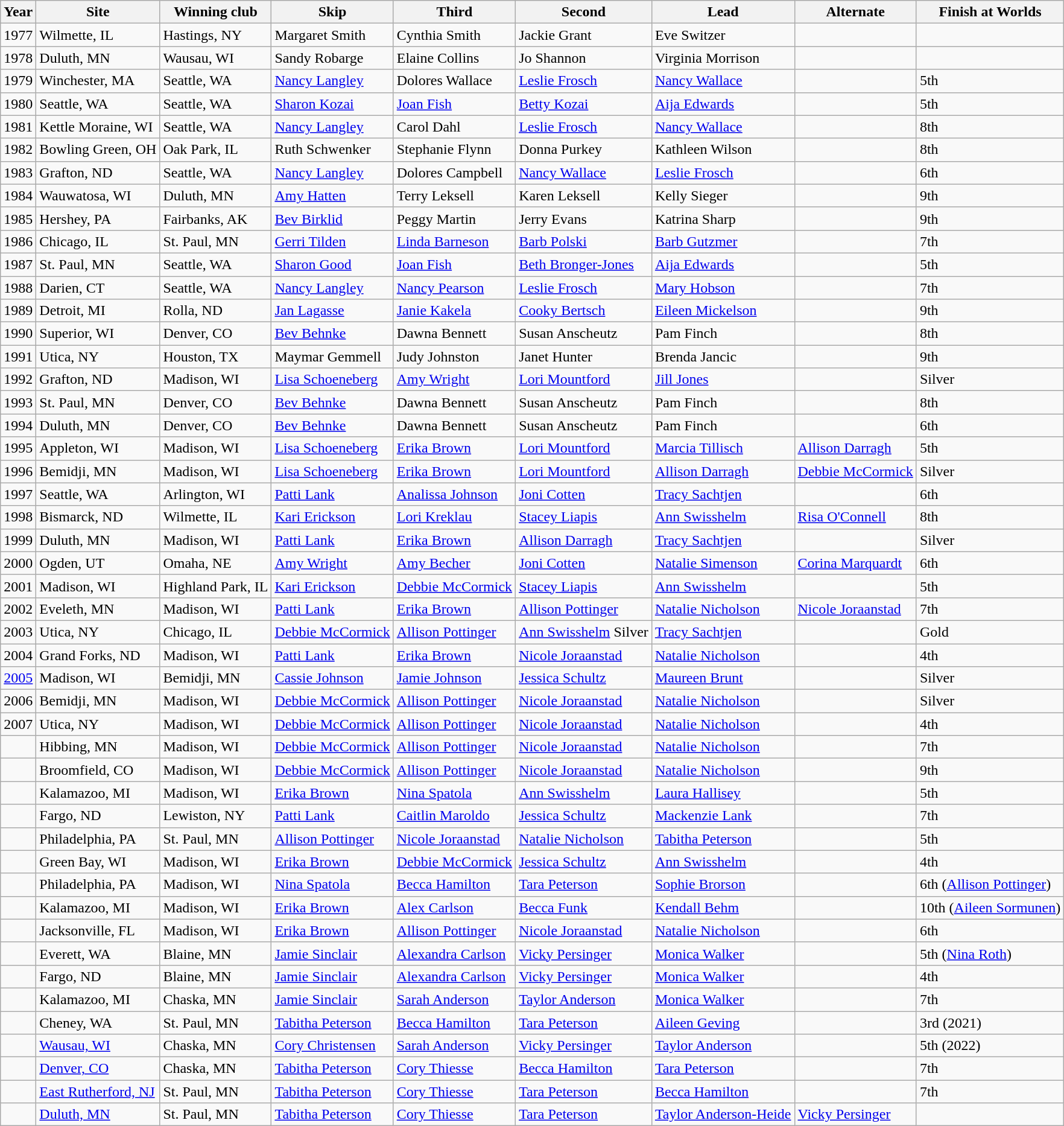<table class="sortable wikitable">
<tr>
<th>Year</th>
<th>Site</th>
<th>Winning club</th>
<th>Skip</th>
<th>Third</th>
<th>Second</th>
<th>Lead</th>
<th>Alternate</th>
<th>Finish at Worlds</th>
</tr>
<tr>
<td>1977</td>
<td>Wilmette, IL</td>
<td> Hastings, NY</td>
<td>Margaret Smith</td>
<td>Cynthia Smith</td>
<td>Jackie Grant</td>
<td>Eve Switzer</td>
<td></td>
<td></td>
</tr>
<tr>
<td>1978</td>
<td>Duluth, MN</td>
<td> Wausau, WI</td>
<td>Sandy Robarge</td>
<td>Elaine Collins</td>
<td>Jo Shannon</td>
<td>Virginia Morrison</td>
<td></td>
<td></td>
</tr>
<tr>
<td>1979</td>
<td>Winchester, MA</td>
<td> Seattle, WA</td>
<td><a href='#'>Nancy Langley</a></td>
<td>Dolores Wallace</td>
<td><a href='#'>Leslie Frosch</a></td>
<td><a href='#'>Nancy Wallace</a></td>
<td></td>
<td>5th</td>
</tr>
<tr>
<td>1980</td>
<td>Seattle, WA</td>
<td> Seattle, WA</td>
<td><a href='#'>Sharon Kozai</a></td>
<td><a href='#'>Joan Fish</a></td>
<td><a href='#'>Betty Kozai</a></td>
<td><a href='#'>Aija Edwards</a></td>
<td></td>
<td>5th</td>
</tr>
<tr>
<td>1981</td>
<td>Kettle Moraine, WI</td>
<td> Seattle, WA</td>
<td><a href='#'>Nancy Langley</a></td>
<td>Carol Dahl</td>
<td><a href='#'>Leslie Frosch</a></td>
<td><a href='#'>Nancy Wallace</a></td>
<td></td>
<td>8th</td>
</tr>
<tr>
<td>1982</td>
<td>Bowling Green, OH</td>
<td> Oak Park, IL</td>
<td>Ruth Schwenker</td>
<td>Stephanie Flynn</td>
<td>Donna Purkey</td>
<td>Kathleen Wilson</td>
<td></td>
<td>8th</td>
</tr>
<tr>
<td>1983</td>
<td>Grafton, ND</td>
<td> Seattle, WA</td>
<td><a href='#'>Nancy Langley</a></td>
<td>Dolores Campbell</td>
<td><a href='#'>Nancy Wallace</a></td>
<td><a href='#'>Leslie Frosch</a></td>
<td></td>
<td>6th</td>
</tr>
<tr>
<td>1984</td>
<td>Wauwatosa, WI</td>
<td> Duluth, MN</td>
<td><a href='#'>Amy Hatten</a></td>
<td>Terry Leksell</td>
<td>Karen Leksell</td>
<td>Kelly Sieger</td>
<td></td>
<td>9th</td>
</tr>
<tr>
<td>1985</td>
<td>Hershey, PA</td>
<td> Fairbanks, AK</td>
<td><a href='#'>Bev Birklid</a></td>
<td>Peggy Martin</td>
<td>Jerry Evans</td>
<td>Katrina Sharp</td>
<td></td>
<td>9th</td>
</tr>
<tr>
<td>1986</td>
<td>Chicago, IL</td>
<td> St. Paul, MN</td>
<td><a href='#'>Gerri Tilden</a></td>
<td><a href='#'>Linda Barneson</a></td>
<td><a href='#'>Barb Polski</a></td>
<td><a href='#'>Barb Gutzmer</a></td>
<td></td>
<td>7th</td>
</tr>
<tr>
<td>1987</td>
<td>St. Paul, MN</td>
<td> Seattle, WA</td>
<td><a href='#'>Sharon Good</a></td>
<td><a href='#'>Joan Fish</a></td>
<td><a href='#'>Beth Bronger-Jones</a></td>
<td><a href='#'>Aija Edwards</a></td>
<td></td>
<td>5th</td>
</tr>
<tr>
<td>1988</td>
<td>Darien, CT</td>
<td> Seattle, WA</td>
<td><a href='#'>Nancy Langley</a></td>
<td><a href='#'>Nancy Pearson</a></td>
<td><a href='#'>Leslie Frosch</a></td>
<td><a href='#'>Mary Hobson</a></td>
<td></td>
<td>7th</td>
</tr>
<tr>
<td>1989</td>
<td>Detroit, MI</td>
<td> Rolla, ND</td>
<td><a href='#'>Jan Lagasse</a></td>
<td><a href='#'>Janie Kakela</a></td>
<td><a href='#'>Cooky Bertsch</a></td>
<td><a href='#'>Eileen Mickelson</a></td>
<td></td>
<td>9th</td>
</tr>
<tr>
<td>1990</td>
<td>Superior, WI</td>
<td> Denver, CO</td>
<td><a href='#'>Bev Behnke</a></td>
<td>Dawna Bennett</td>
<td>Susan Anscheutz</td>
<td>Pam Finch</td>
<td></td>
<td>8th</td>
</tr>
<tr>
<td>1991</td>
<td>Utica, NY</td>
<td> Houston, TX</td>
<td>Maymar Gemmell</td>
<td>Judy Johnston</td>
<td>Janet Hunter</td>
<td>Brenda Jancic</td>
<td></td>
<td>9th</td>
</tr>
<tr>
<td>1992</td>
<td>Grafton, ND</td>
<td> Madison, WI</td>
<td><a href='#'>Lisa Schoeneberg</a></td>
<td><a href='#'>Amy Wright</a></td>
<td><a href='#'>Lori Mountford</a></td>
<td><a href='#'>Jill Jones</a></td>
<td></td>
<td>Silver</td>
</tr>
<tr>
<td>1993</td>
<td>St. Paul, MN</td>
<td> Denver, CO</td>
<td><a href='#'>Bev Behnke</a></td>
<td>Dawna Bennett</td>
<td>Susan Anscheutz</td>
<td>Pam Finch</td>
<td></td>
<td>8th</td>
</tr>
<tr>
<td>1994</td>
<td>Duluth, MN</td>
<td> Denver, CO</td>
<td><a href='#'>Bev Behnke</a></td>
<td>Dawna Bennett</td>
<td>Susan Anscheutz</td>
<td>Pam Finch</td>
<td></td>
<td>6th</td>
</tr>
<tr>
<td>1995</td>
<td>Appleton, WI</td>
<td> Madison, WI</td>
<td><a href='#'>Lisa Schoeneberg</a></td>
<td><a href='#'>Erika Brown</a></td>
<td><a href='#'>Lori Mountford</a></td>
<td><a href='#'>Marcia Tillisch</a></td>
<td><a href='#'>Allison Darragh</a></td>
<td>5th</td>
</tr>
<tr>
<td>1996</td>
<td>Bemidji, MN</td>
<td> Madison, WI</td>
<td><a href='#'>Lisa Schoeneberg</a></td>
<td><a href='#'>Erika Brown</a></td>
<td><a href='#'>Lori Mountford</a></td>
<td><a href='#'>Allison Darragh</a></td>
<td><a href='#'>Debbie McCormick</a></td>
<td>Silver</td>
</tr>
<tr>
<td>1997</td>
<td>Seattle, WA</td>
<td> Arlington, WI</td>
<td><a href='#'>Patti Lank</a></td>
<td><a href='#'>Analissa Johnson</a></td>
<td><a href='#'>Joni Cotten</a></td>
<td><a href='#'>Tracy Sachtjen</a></td>
<td></td>
<td>6th</td>
</tr>
<tr>
<td>1998</td>
<td>Bismarck, ND</td>
<td> Wilmette, IL</td>
<td><a href='#'>Kari Erickson</a></td>
<td><a href='#'>Lori Kreklau</a></td>
<td><a href='#'>Stacey Liapis</a></td>
<td><a href='#'>Ann Swisshelm</a></td>
<td><a href='#'>Risa O'Connell</a></td>
<td>8th</td>
</tr>
<tr>
<td>1999</td>
<td>Duluth, MN</td>
<td> Madison, WI</td>
<td><a href='#'>Patti Lank</a></td>
<td><a href='#'>Erika Brown</a></td>
<td><a href='#'>Allison Darragh</a></td>
<td><a href='#'>Tracy Sachtjen</a></td>
<td></td>
<td>Silver</td>
</tr>
<tr>
<td>2000</td>
<td>Ogden, UT</td>
<td> Omaha, NE</td>
<td><a href='#'>Amy Wright</a></td>
<td><a href='#'>Amy Becher</a></td>
<td><a href='#'>Joni Cotten</a></td>
<td><a href='#'>Natalie Simenson</a></td>
<td><a href='#'>Corina Marquardt</a></td>
<td>6th</td>
</tr>
<tr>
<td>2001</td>
<td>Madison, WI</td>
<td> Highland Park, IL</td>
<td><a href='#'>Kari Erickson</a></td>
<td><a href='#'>Debbie McCormick</a></td>
<td><a href='#'>Stacey Liapis</a></td>
<td><a href='#'>Ann Swisshelm</a></td>
<td></td>
<td>5th</td>
</tr>
<tr>
<td>2002</td>
<td>Eveleth, MN</td>
<td> Madison, WI</td>
<td><a href='#'>Patti Lank</a></td>
<td><a href='#'>Erika Brown</a></td>
<td><a href='#'>Allison Pottinger</a></td>
<td><a href='#'>Natalie Nicholson</a></td>
<td><a href='#'>Nicole Joraanstad</a></td>
<td>7th</td>
</tr>
<tr>
<td>2003</td>
<td>Utica, NY</td>
<td> Chicago, IL</td>
<td><a href='#'>Debbie McCormick</a></td>
<td><a href='#'>Allison Pottinger</a></td>
<td><a href='#'>Ann Swisshelm</a> Silver</td>
<td><a href='#'>Tracy Sachtjen</a></td>
<td></td>
<td>Gold</td>
</tr>
<tr>
<td>2004</td>
<td>Grand Forks, ND</td>
<td> Madison, WI</td>
<td><a href='#'>Patti Lank</a></td>
<td><a href='#'>Erika Brown</a></td>
<td><a href='#'>Nicole Joraanstad</a></td>
<td><a href='#'>Natalie Nicholson</a></td>
<td></td>
<td>4th</td>
</tr>
<tr>
<td><a href='#'>2005</a></td>
<td>Madison, WI</td>
<td> Bemidji, MN</td>
<td><a href='#'>Cassie Johnson</a></td>
<td><a href='#'>Jamie Johnson</a></td>
<td><a href='#'>Jessica Schultz</a></td>
<td><a href='#'>Maureen Brunt</a></td>
<td></td>
<td>Silver</td>
</tr>
<tr>
<td>2006</td>
<td>Bemidji, MN</td>
<td> Madison, WI</td>
<td><a href='#'>Debbie McCormick</a></td>
<td><a href='#'>Allison Pottinger</a></td>
<td><a href='#'>Nicole Joraanstad</a></td>
<td><a href='#'>Natalie Nicholson</a></td>
<td></td>
<td>Silver</td>
</tr>
<tr>
<td>2007</td>
<td>Utica, NY</td>
<td> Madison, WI</td>
<td><a href='#'>Debbie McCormick</a></td>
<td><a href='#'>Allison Pottinger</a></td>
<td><a href='#'>Nicole Joraanstad</a></td>
<td><a href='#'>Natalie Nicholson</a></td>
<td></td>
<td>4th</td>
</tr>
<tr>
<td></td>
<td>Hibbing, MN</td>
<td> Madison, WI</td>
<td><a href='#'>Debbie McCormick</a></td>
<td><a href='#'>Allison Pottinger</a></td>
<td><a href='#'>Nicole Joraanstad</a></td>
<td><a href='#'>Natalie Nicholson</a></td>
<td></td>
<td>7th</td>
</tr>
<tr>
<td></td>
<td>Broomfield, CO</td>
<td> Madison, WI</td>
<td><a href='#'>Debbie McCormick</a></td>
<td><a href='#'>Allison Pottinger</a></td>
<td><a href='#'>Nicole Joraanstad</a></td>
<td><a href='#'>Natalie Nicholson</a></td>
<td></td>
<td>9th</td>
</tr>
<tr>
<td></td>
<td>Kalamazoo, MI</td>
<td> Madison, WI</td>
<td><a href='#'>Erika Brown</a></td>
<td><a href='#'>Nina Spatola</a></td>
<td><a href='#'>Ann Swisshelm</a></td>
<td><a href='#'>Laura Hallisey</a></td>
<td></td>
<td>5th</td>
</tr>
<tr>
<td></td>
<td>Fargo, ND</td>
<td> Lewiston, NY</td>
<td><a href='#'>Patti Lank</a></td>
<td><a href='#'>Caitlin Maroldo</a></td>
<td><a href='#'>Jessica Schultz</a></td>
<td><a href='#'>Mackenzie Lank</a></td>
<td></td>
<td>7th</td>
</tr>
<tr>
<td></td>
<td>Philadelphia, PA</td>
<td> St. Paul, MN</td>
<td><a href='#'>Allison Pottinger</a></td>
<td><a href='#'>Nicole Joraanstad</a></td>
<td><a href='#'>Natalie Nicholson</a></td>
<td><a href='#'>Tabitha Peterson</a></td>
<td></td>
<td>5th</td>
</tr>
<tr>
<td></td>
<td>Green Bay, WI</td>
<td> Madison, WI</td>
<td><a href='#'>Erika Brown</a></td>
<td><a href='#'>Debbie McCormick</a></td>
<td><a href='#'>Jessica Schultz</a></td>
<td><a href='#'>Ann Swisshelm</a></td>
<td></td>
<td>4th</td>
</tr>
<tr>
<td></td>
<td>Philadelphia, PA</td>
<td> Madison, WI</td>
<td><a href='#'>Nina Spatola</a></td>
<td><a href='#'>Becca Hamilton</a></td>
<td><a href='#'>Tara Peterson</a></td>
<td><a href='#'>Sophie Brorson</a></td>
<td></td>
<td>6th (<a href='#'>Allison Pottinger</a>)</td>
</tr>
<tr>
<td></td>
<td>Kalamazoo, MI</td>
<td> Madison, WI</td>
<td><a href='#'>Erika Brown</a></td>
<td><a href='#'>Alex Carlson</a></td>
<td><a href='#'>Becca Funk</a></td>
<td><a href='#'>Kendall Behm</a></td>
<td></td>
<td>10th (<a href='#'>Aileen Sormunen</a>)</td>
</tr>
<tr>
<td></td>
<td>Jacksonville, FL</td>
<td> Madison, WI</td>
<td><a href='#'>Erika Brown</a></td>
<td><a href='#'>Allison Pottinger</a></td>
<td><a href='#'>Nicole Joraanstad</a></td>
<td><a href='#'>Natalie Nicholson</a></td>
<td></td>
<td>6th</td>
</tr>
<tr>
<td></td>
<td>Everett, WA</td>
<td> Blaine, MN</td>
<td><a href='#'>Jamie Sinclair</a></td>
<td><a href='#'>Alexandra Carlson</a></td>
<td><a href='#'>Vicky Persinger</a></td>
<td><a href='#'>Monica Walker</a></td>
<td></td>
<td>5th (<a href='#'>Nina Roth</a>)</td>
</tr>
<tr>
<td></td>
<td>Fargo, ND</td>
<td> Blaine, MN</td>
<td><a href='#'>Jamie Sinclair</a></td>
<td><a href='#'>Alexandra Carlson</a></td>
<td><a href='#'>Vicky Persinger</a></td>
<td><a href='#'>Monica Walker</a></td>
<td></td>
<td>4th</td>
</tr>
<tr>
<td></td>
<td>Kalamazoo, MI</td>
<td> Chaska, MN</td>
<td><a href='#'>Jamie Sinclair</a></td>
<td><a href='#'>Sarah Anderson</a></td>
<td><a href='#'>Taylor Anderson</a></td>
<td><a href='#'>Monica Walker</a></td>
<td></td>
<td>7th</td>
</tr>
<tr>
<td></td>
<td>Cheney, WA</td>
<td> St. Paul, MN</td>
<td><a href='#'>Tabitha Peterson</a></td>
<td><a href='#'>Becca Hamilton</a></td>
<td><a href='#'>Tara Peterson</a></td>
<td><a href='#'>Aileen Geving</a></td>
<td></td>
<td>3rd (2021)</td>
</tr>
<tr>
<td></td>
<td><a href='#'>Wausau, WI</a></td>
<td> Chaska, MN</td>
<td><a href='#'>Cory Christensen</a></td>
<td><a href='#'>Sarah Anderson</a></td>
<td><a href='#'>Vicky Persinger</a></td>
<td><a href='#'>Taylor Anderson</a></td>
<td></td>
<td>5th (2022) </td>
</tr>
<tr>
<td></td>
<td><a href='#'>Denver, CO</a></td>
<td> Chaska, MN</td>
<td><a href='#'>Tabitha Peterson</a></td>
<td><a href='#'>Cory Thiesse</a></td>
<td><a href='#'>Becca Hamilton</a></td>
<td><a href='#'>Tara Peterson</a></td>
<td></td>
<td>7th</td>
</tr>
<tr>
<td></td>
<td><a href='#'>East Rutherford, NJ</a></td>
<td> St. Paul, MN</td>
<td><a href='#'>Tabitha Peterson</a></td>
<td><a href='#'>Cory Thiesse</a></td>
<td><a href='#'>Tara Peterson</a></td>
<td><a href='#'>Becca Hamilton</a></td>
<td></td>
<td>7th</td>
</tr>
<tr>
<td></td>
<td><a href='#'>Duluth, MN</a></td>
<td> St. Paul, MN</td>
<td><a href='#'>Tabitha Peterson</a></td>
<td><a href='#'>Cory Thiesse</a></td>
<td><a href='#'>Tara Peterson</a></td>
<td><a href='#'>Taylor Anderson-Heide</a></td>
<td><a href='#'>Vicky Persinger</a></td>
<td></td>
</tr>
</table>
